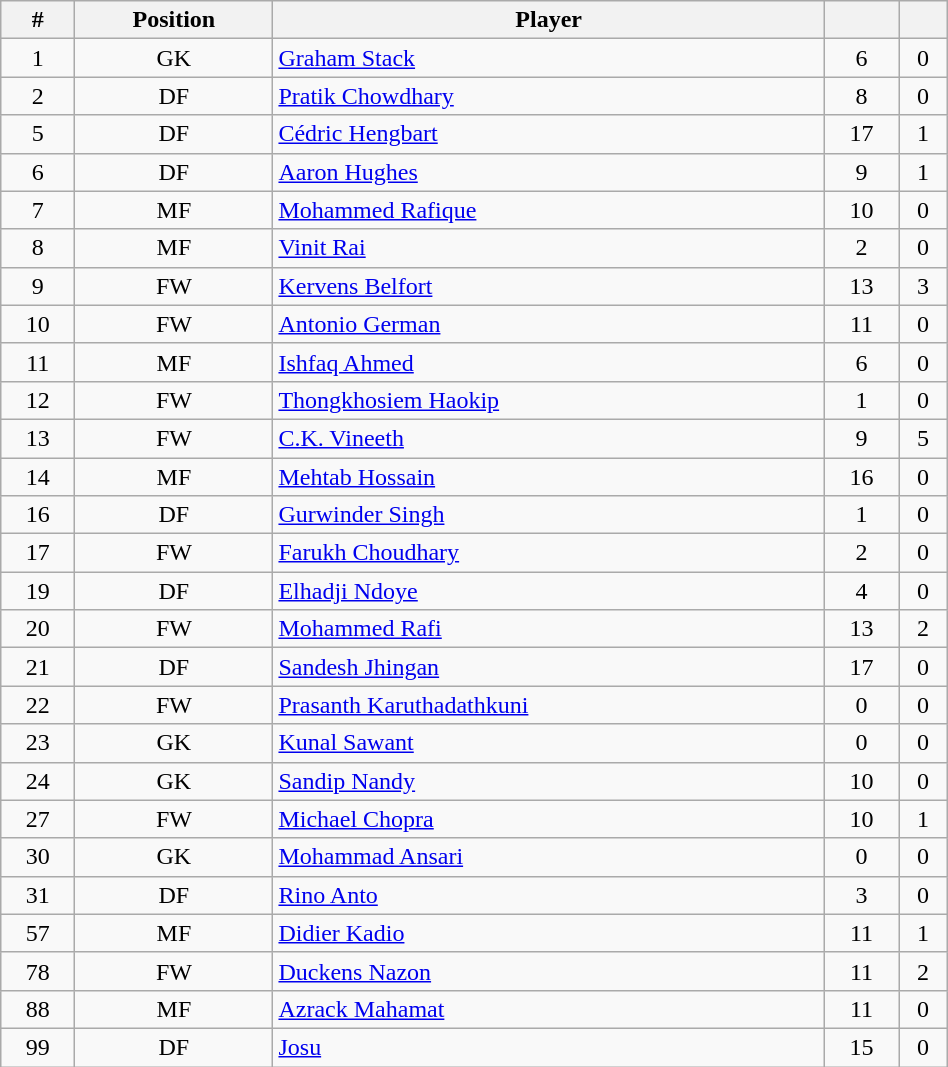<table class="wikitable sortable" style="width:50%; text-align:center;">
<tr>
<th>#</th>
<th>Position</th>
<th>Player</th>
<th></th>
<th></th>
</tr>
<tr>
<td>1</td>
<td>GK</td>
<td align="left"> <a href='#'>Graham Stack</a></td>
<td>6</td>
<td>0</td>
</tr>
<tr>
<td>2</td>
<td>DF</td>
<td align="left"> <a href='#'>Pratik Chowdhary</a></td>
<td>8</td>
<td>0</td>
</tr>
<tr>
<td>5</td>
<td>DF</td>
<td align="left"> <a href='#'>Cédric Hengbart</a></td>
<td>17</td>
<td>1</td>
</tr>
<tr>
<td>6</td>
<td>DF</td>
<td align="left"> <a href='#'>Aaron Hughes</a></td>
<td>9</td>
<td>1</td>
</tr>
<tr>
<td>7</td>
<td>MF</td>
<td align="left"> <a href='#'>Mohammed Rafique</a></td>
<td>10</td>
<td>0</td>
</tr>
<tr>
<td>8</td>
<td>MF</td>
<td align="left"> <a href='#'>Vinit Rai</a></td>
<td>2</td>
<td>0</td>
</tr>
<tr>
<td>9</td>
<td>FW</td>
<td align="left"> <a href='#'>Kervens Belfort</a></td>
<td>13</td>
<td>3</td>
</tr>
<tr>
<td>10</td>
<td>FW</td>
<td align="left"> <a href='#'>Antonio German</a></td>
<td>11</td>
<td>0</td>
</tr>
<tr>
<td>11</td>
<td>MF</td>
<td align="left"> <a href='#'>Ishfaq Ahmed</a></td>
<td>6</td>
<td>0</td>
</tr>
<tr>
<td>12</td>
<td>FW</td>
<td align="left"> <a href='#'>Thongkhosiem Haokip</a></td>
<td>1</td>
<td>0</td>
</tr>
<tr>
<td>13</td>
<td>FW</td>
<td align="left"> <a href='#'>C.K. Vineeth</a></td>
<td>9</td>
<td>5</td>
</tr>
<tr>
<td>14</td>
<td>MF</td>
<td align="left"> <a href='#'>Mehtab Hossain</a></td>
<td>16</td>
<td>0</td>
</tr>
<tr>
<td>16</td>
<td>DF</td>
<td align="left"> <a href='#'>Gurwinder Singh</a></td>
<td>1</td>
<td>0</td>
</tr>
<tr>
<td>17</td>
<td>FW</td>
<td align="left"> <a href='#'>Farukh Choudhary</a></td>
<td>2</td>
<td>0</td>
</tr>
<tr>
<td>19</td>
<td>DF</td>
<td align="left"> <a href='#'>Elhadji Ndoye</a></td>
<td>4</td>
<td>0</td>
</tr>
<tr>
<td>20</td>
<td>FW</td>
<td align="left"> <a href='#'>Mohammed Rafi</a></td>
<td>13</td>
<td>2</td>
</tr>
<tr>
<td>21</td>
<td>DF</td>
<td align="left"> <a href='#'>Sandesh Jhingan</a></td>
<td>17</td>
<td>0</td>
</tr>
<tr>
<td>22</td>
<td>FW</td>
<td align="left"> <a href='#'>Prasanth Karuthadathkuni</a></td>
<td>0</td>
<td>0</td>
</tr>
<tr>
<td>23</td>
<td>GK</td>
<td align="left"> <a href='#'>Kunal Sawant</a></td>
<td>0</td>
<td>0</td>
</tr>
<tr>
<td>24</td>
<td>GK</td>
<td align="left"> <a href='#'>Sandip Nandy</a></td>
<td>10</td>
<td>0</td>
</tr>
<tr>
<td>27</td>
<td>FW</td>
<td align="left"> <a href='#'>Michael Chopra</a></td>
<td>10</td>
<td>1</td>
</tr>
<tr>
<td>30</td>
<td>GK</td>
<td align="left"> <a href='#'>Mohammad Ansari</a></td>
<td>0</td>
<td>0</td>
</tr>
<tr>
<td>31</td>
<td>DF</td>
<td align="left"> <a href='#'>Rino Anto</a></td>
<td>3</td>
<td>0</td>
</tr>
<tr>
<td>57</td>
<td>MF</td>
<td align="left"> <a href='#'>Didier Kadio</a></td>
<td>11</td>
<td>1</td>
</tr>
<tr>
<td>78</td>
<td>FW</td>
<td align="left"> <a href='#'>Duckens Nazon</a></td>
<td>11</td>
<td>2</td>
</tr>
<tr>
<td>88</td>
<td>MF</td>
<td align="left"> <a href='#'>Azrack Mahamat</a></td>
<td>11</td>
<td>0</td>
</tr>
<tr>
<td>99</td>
<td>DF</td>
<td align="left"> <a href='#'>Josu</a></td>
<td>15</td>
<td>0</td>
</tr>
</table>
